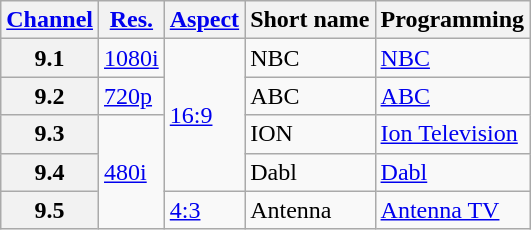<table class="wikitable">
<tr>
<th scope = "col"><a href='#'>Channel</a></th>
<th scope = "col"><a href='#'>Res.</a></th>
<th scope = "col"><a href='#'>Aspect</a></th>
<th scope = "col">Short name</th>
<th scope = "col">Programming</th>
</tr>
<tr>
<th scope = "row">9.1</th>
<td><a href='#'>1080i</a></td>
<td rowspan=4><a href='#'>16:9</a></td>
<td>NBC</td>
<td><a href='#'>NBC</a></td>
</tr>
<tr>
<th scope = "row">9.2</th>
<td><a href='#'>720p</a></td>
<td>ABC</td>
<td><a href='#'>ABC</a></td>
</tr>
<tr>
<th scope = "row">9.3</th>
<td rowspan=3><a href='#'>480i</a></td>
<td>ION</td>
<td><a href='#'>Ion Television</a></td>
</tr>
<tr>
<th scope = "row">9.4</th>
<td>Dabl</td>
<td><a href='#'>Dabl</a></td>
</tr>
<tr>
<th scope = "row">9.5</th>
<td><a href='#'>4:3</a></td>
<td>Antenna</td>
<td><a href='#'>Antenna TV</a></td>
</tr>
</table>
